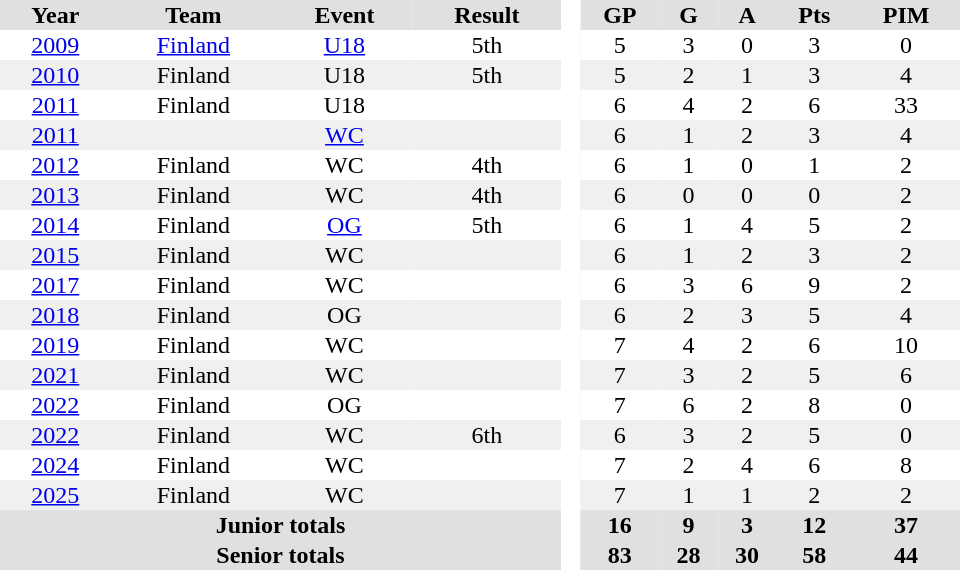<table border="0" cellpadding="1" cellspacing="0" style="text-align:center; width:40em">
<tr ALIGN="centre" bgcolor="#e0e0e0">
<th>Year</th>
<th>Team</th>
<th>Event</th>
<th>Result</th>
<th rowspan="86" bgcolor="#ffffff"> </th>
<th>GP</th>
<th>G</th>
<th>A</th>
<th>Pts</th>
<th>PIM</th>
</tr>
<tr>
<td><a href='#'>2009</a></td>
<td><a href='#'>Finland</a></td>
<td><a href='#'>U18</a></td>
<td>5th</td>
<td>5</td>
<td>3</td>
<td>0</td>
<td>3</td>
<td>0</td>
</tr>
<tr bgcolor="#f0f0f0">
<td><a href='#'>2010</a></td>
<td>Finland</td>
<td>U18</td>
<td>5th</td>
<td>5</td>
<td>2</td>
<td>1</td>
<td>3</td>
<td>4</td>
</tr>
<tr>
<td><a href='#'>2011</a></td>
<td>Finland</td>
<td>U18</td>
<td></td>
<td>6</td>
<td>4</td>
<td>2</td>
<td>6</td>
<td>33</td>
</tr>
<tr bgcolor="#f0f0f0">
<td><a href='#'>2011</a></td>
<td></td>
<td><a href='#'>WC</a></td>
<td></td>
<td>6</td>
<td>1</td>
<td>2</td>
<td>3</td>
<td>4</td>
</tr>
<tr>
<td><a href='#'>2012</a></td>
<td>Finland</td>
<td>WC</td>
<td>4th</td>
<td>6</td>
<td>1</td>
<td>0</td>
<td>1</td>
<td>2</td>
</tr>
<tr bgcolor="#f0f0f0">
<td><a href='#'>2013</a></td>
<td>Finland</td>
<td>WC</td>
<td>4th</td>
<td>6</td>
<td>0</td>
<td>0</td>
<td>0</td>
<td>2</td>
</tr>
<tr>
<td><a href='#'>2014</a></td>
<td>Finland</td>
<td><a href='#'>OG</a></td>
<td>5th</td>
<td>6</td>
<td>1</td>
<td>4</td>
<td>5</td>
<td>2</td>
</tr>
<tr bgcolor="#f0f0f0">
<td><a href='#'>2015</a></td>
<td>Finland</td>
<td>WC</td>
<td></td>
<td>6</td>
<td>1</td>
<td>2</td>
<td>3</td>
<td>2</td>
</tr>
<tr>
<td><a href='#'>2017</a></td>
<td>Finland</td>
<td>WC</td>
<td></td>
<td>6</td>
<td>3</td>
<td>6</td>
<td>9</td>
<td>2</td>
</tr>
<tr bgcolor="#f0f0f0">
<td><a href='#'>2018</a></td>
<td>Finland</td>
<td>OG</td>
<td></td>
<td>6</td>
<td>2</td>
<td>3</td>
<td>5</td>
<td>4</td>
</tr>
<tr>
<td><a href='#'>2019</a></td>
<td>Finland</td>
<td>WC</td>
<td></td>
<td>7</td>
<td>4</td>
<td>2</td>
<td>6</td>
<td>10</td>
</tr>
<tr bgcolor="#f0f0f0">
<td><a href='#'>2021</a></td>
<td>Finland</td>
<td>WC</td>
<td></td>
<td>7</td>
<td>3</td>
<td>2</td>
<td>5</td>
<td>6</td>
</tr>
<tr>
<td><a href='#'>2022</a></td>
<td>Finland</td>
<td>OG</td>
<td></td>
<td>7</td>
<td>6</td>
<td>2</td>
<td>8</td>
<td>0</td>
</tr>
<tr bgcolor="#f0f0f0">
<td><a href='#'>2022</a></td>
<td>Finland</td>
<td>WC</td>
<td>6th</td>
<td>6</td>
<td>3</td>
<td>2</td>
<td>5</td>
<td>0</td>
</tr>
<tr>
<td><a href='#'>2024</a></td>
<td>Finland</td>
<td>WC</td>
<td></td>
<td>7</td>
<td>2</td>
<td>4</td>
<td>6</td>
<td>8</td>
</tr>
<tr bgcolor="#f0f0f0">
<td><a href='#'>2025</a></td>
<td>Finland</td>
<td>WC</td>
<td></td>
<td>7</td>
<td>1</td>
<td>1</td>
<td>2</td>
<td>2</td>
</tr>
<tr align="centre" bgcolor="#e0e0e0">
<th colspan="4">Junior totals</th>
<th>16</th>
<th>9</th>
<th>3</th>
<th>12</th>
<th>37</th>
</tr>
<tr align="centre" bgcolor="#e0e0e0">
<th colspan="4">Senior totals</th>
<th>83</th>
<th>28</th>
<th>30</th>
<th>58</th>
<th>44</th>
</tr>
</table>
